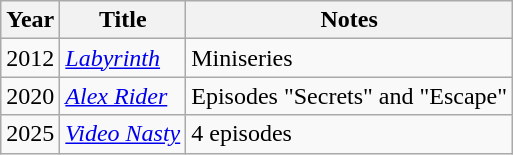<table class="wikitable">
<tr>
<th>Year</th>
<th>Title</th>
<th>Notes</th>
</tr>
<tr>
<td>2012</td>
<td><em><a href='#'>Labyrinth</a></em></td>
<td>Miniseries</td>
</tr>
<tr>
<td>2020</td>
<td><em><a href='#'>Alex Rider</a></em></td>
<td>Episodes "Secrets" and "Escape"</td>
</tr>
<tr>
<td>2025</td>
<td><em><a href='#'>Video Nasty</a></em></td>
<td>4 episodes</td>
</tr>
</table>
